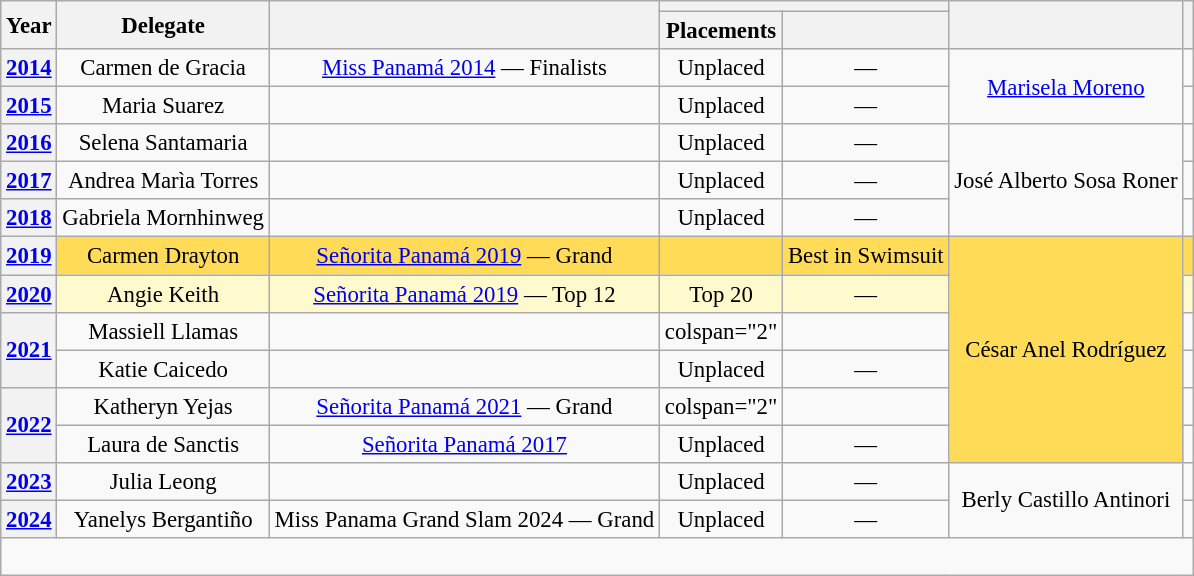<table class="wikitable" style="font-size:95%; text-align:center">
<tr>
<th rowspan="2">Year</th>
<th rowspan="2">Delegate</th>
<th rowspan="2"></th>
<th colspan="2"></th>
<th rowspan="2"></th>
<th rowspan="2"></th>
</tr>
<tr>
<th>Placements</th>
<th></th>
</tr>
<tr>
<th><a href='#'>2014</a></th>
<td>Carmen de Gracia</td>
<td><a href='#'>Miss Panamá 2014</a> — Finalists</td>
<td>Unplaced</td>
<td>—</td>
<td rowspan=2><a href='#'>Marisela Moreno</a></td>
<td></td>
</tr>
<tr>
<th><a href='#'>2015</a></th>
<td>Maria Suarez</td>
<td></td>
<td>Unplaced</td>
<td>—</td>
<td></td>
</tr>
<tr>
<th><a href='#'>2016</a></th>
<td>Selena Santamaria</td>
<td></td>
<td>Unplaced</td>
<td>—</td>
<td rowspan=3>José Alberto Sosa Roner</td>
<td></td>
</tr>
<tr>
<th><a href='#'>2017</a></th>
<td>Andrea Marìa Torres</td>
<td></td>
<td>Unplaced</td>
<td>—</td>
<td></td>
</tr>
<tr>
<th><a href='#'>2018</a></th>
<td>Gabriela Mornhinweg</td>
<td></td>
<td>Unplaced</td>
<td>—</td>
<td></td>
</tr>
<tr bgcolor=#FFDB58>
<th><a href='#'>2019</a></th>
<td>Carmen Drayton</td>
<td><a href='#'>Señorita Panamá 2019</a> — Grand</td>
<td></td>
<td>Best in Swimsuit</td>
<td rowspan=6>César Anel Rodríguez</td>
<td></td>
</tr>
<tr bgcolor=#FFFACD>
<th><a href='#'>2020</a></th>
<td>Angie Keith</td>
<td><a href='#'>Señorita Panamá 2019</a> — Top 12</td>
<td>Top 20</td>
<td>—</td>
<td></td>
</tr>
<tr>
<th rowspan="2"><a href='#'>2021</a></th>
<td>Massiell Llamas</td>
<td></td>
<td>colspan="2" </td>
<td></td>
</tr>
<tr>
<td>Katie Caicedo</td>
<td></td>
<td>Unplaced</td>
<td>—</td>
<td></td>
</tr>
<tr>
<th rowspan="2"><a href='#'>2022</a></th>
<td>Katheryn Yejas</td>
<td><a href='#'>Señorita Panamá 2021</a> — Grand</td>
<td>colspan="2" </td>
<td></td>
</tr>
<tr>
<td>Laura de Sanctis</td>
<td><a href='#'>Señorita Panamá 2017</a></td>
<td>Unplaced</td>
<td>—</td>
<td></td>
</tr>
<tr>
<th><a href='#'>2023</a></th>
<td>Julia Leong</td>
<td></td>
<td>Unplaced</td>
<td>—</td>
<td rowspan=2>Berly Castillo Antinori</td>
<td></td>
</tr>
<tr>
<th><a href='#'>2024</a></th>
<td>Yanelys Bergantiño</td>
<td>Miss Panama Grand Slam 2024 — Grand</td>
<td>Unplaced</td>
<td>—</td>
<td></td>
</tr>
<tr>
<td colspan="7" align=left><br></td>
</tr>
</table>
